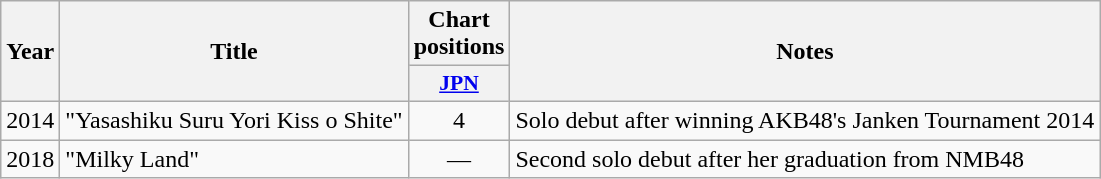<table class="wikitable">
<tr>
<th rowspan="2">Year</th>
<th rowspan="2">Title </th>
<th>Chart positions</th>
<th rowspan="2">Notes</th>
</tr>
<tr>
<th scope="col" style="width:2.5em;font-size:90%;"><a href='#'>JPN</a><br></th>
</tr>
<tr>
<td>2014</td>
<td>"Yasashiku Suru Yori Kiss o Shite"</td>
<td style="text-align:center;">4</td>
<td>Solo debut after winning AKB48's Janken Tournament 2014</td>
</tr>
<tr>
<td>2018</td>
<td>"Milky Land"</td>
<td style="text-align:center;">—</td>
<td>Second solo debut after her graduation from NMB48</td>
</tr>
</table>
